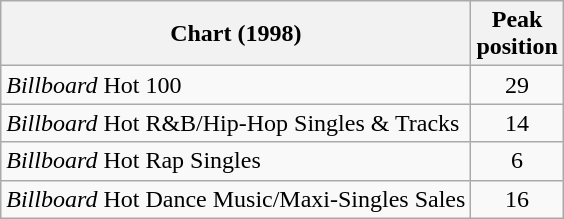<table class="wikitable">
<tr>
<th>Chart (1998)</th>
<th>Peak<br>position</th>
</tr>
<tr>
<td><em>Billboard</em> Hot 100</td>
<td align="center">29</td>
</tr>
<tr>
<td><em>Billboard</em> Hot R&B/Hip-Hop Singles & Tracks</td>
<td align="center">14</td>
</tr>
<tr>
<td><em>Billboard</em> Hot Rap Singles</td>
<td align="center">6</td>
</tr>
<tr>
<td><em>Billboard</em> Hot Dance Music/Maxi-Singles Sales</td>
<td align="center">16</td>
</tr>
</table>
